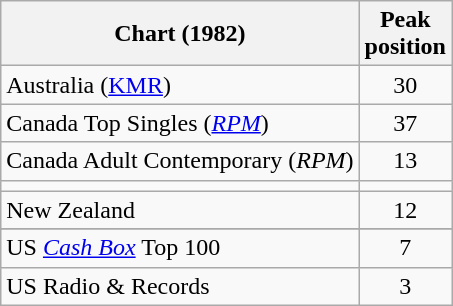<table class="wikitable sortable">
<tr>
<th>Chart (1982)</th>
<th>Peak<br>position</th>
</tr>
<tr>
<td align="left">Australia (<a href='#'>KMR</a>)</td>
<td align="center">30</td>
</tr>
<tr>
<td align="left">Canada Top Singles (<em><a href='#'>RPM</a></em>)</td>
<td align="center">37</td>
</tr>
<tr>
<td align="left">Canada Adult Contemporary (<em>RPM</em>)</td>
<td align="center">13</td>
</tr>
<tr>
<td></td>
</tr>
<tr>
<td>New Zealand</td>
<td align="center">12</td>
</tr>
<tr>
</tr>
<tr>
</tr>
<tr>
</tr>
<tr>
<td>US <a href='#'><em>Cash Box</em></a> Top 100</td>
<td align="center">7</td>
</tr>
<tr>
<td>US Radio & Records</td>
<td align="center">3</td>
</tr>
</table>
